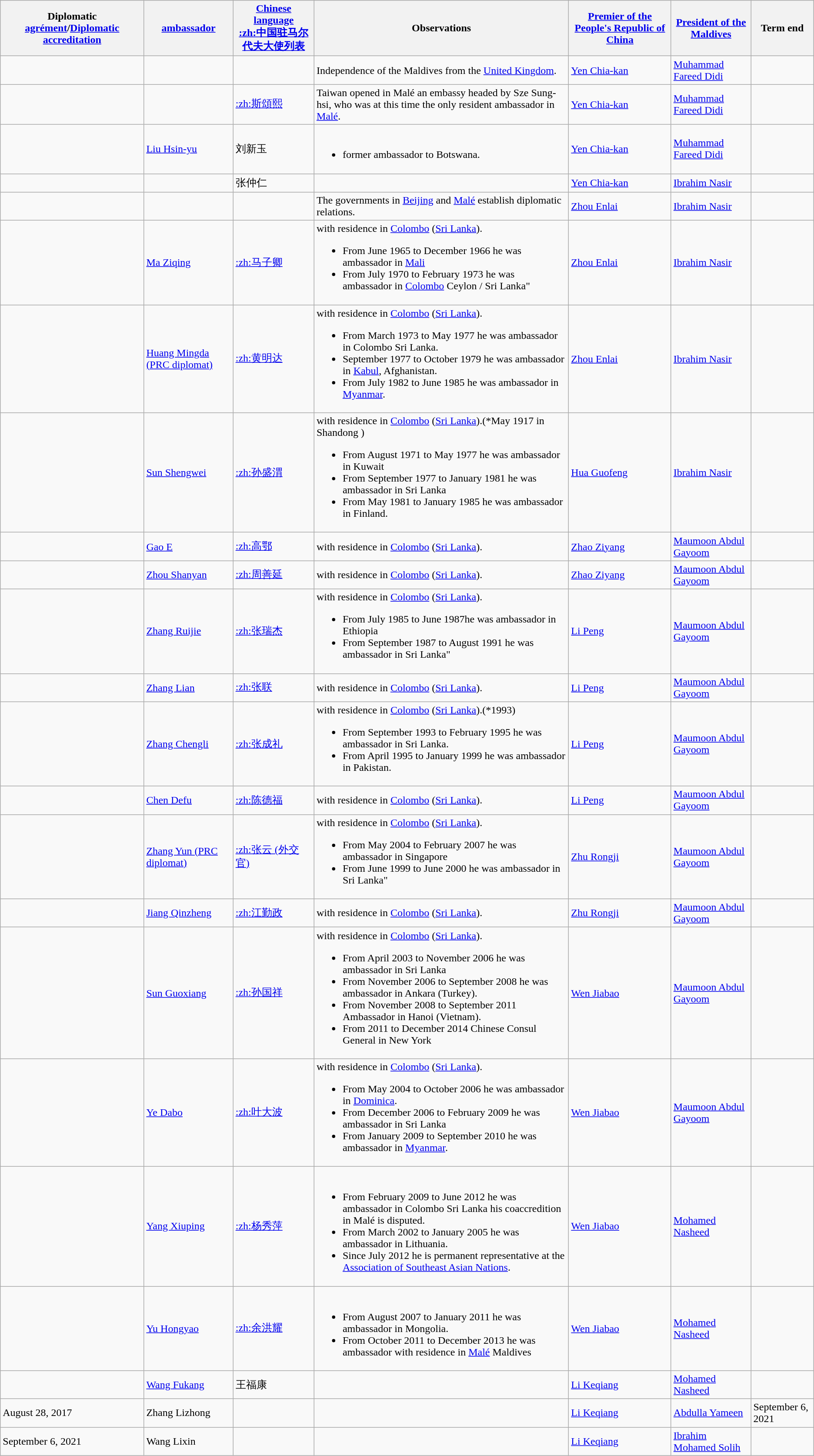<table class="wikitable sortable">
<tr>
<th>Diplomatic <a href='#'>agrément</a>/<a href='#'>Diplomatic accreditation</a></th>
<th><a href='#'>ambassador</a></th>
<th><a href='#'>Chinese language</a><br><a href='#'>:zh:中国驻马尔代夫大使列表</a></th>
<th>Observations</th>
<th><a href='#'>Premier of the People's Republic of China</a></th>
<th><a href='#'>President of the Maldives</a></th>
<th>Term end</th>
</tr>
<tr>
<td></td>
<td></td>
<td></td>
<td>Independence of the Maldives from the <a href='#'>United Kingdom</a>.</td>
<td><a href='#'>Yen Chia-kan</a></td>
<td><a href='#'>Muhammad Fareed Didi</a></td>
<td></td>
</tr>
<tr>
<td></td>
<td></td>
<td><a href='#'>:zh:斯頌熙</a></td>
<td>Taiwan opened in Malé an embassy headed by Sze Sung-hsi, who was at this time the only resident ambassador in <a href='#'>Malé</a>.</td>
<td><a href='#'>Yen Chia-kan</a></td>
<td><a href='#'>Muhammad Fareed Didi</a></td>
<td></td>
</tr>
<tr>
<td></td>
<td><a href='#'>Liu Hsin-yu</a></td>
<td>刘新玉</td>
<td><br><ul><li>former ambassador to Botswana.</li></ul></td>
<td><a href='#'>Yen Chia-kan</a></td>
<td><a href='#'>Muhammad Fareed Didi</a></td>
<td></td>
</tr>
<tr>
<td></td>
<td></td>
<td>张仲仁</td>
<td></td>
<td><a href='#'>Yen Chia-kan</a></td>
<td><a href='#'>Ibrahim Nasir</a></td>
<td></td>
</tr>
<tr>
<td></td>
<td></td>
<td></td>
<td>The governments in <a href='#'>Beijing</a> and <a href='#'>Malé</a> establish diplomatic relations.</td>
<td><a href='#'>Zhou Enlai</a></td>
<td><a href='#'>Ibrahim Nasir</a></td>
<td></td>
</tr>
<tr>
<td></td>
<td><a href='#'>Ma Ziqing</a></td>
<td><a href='#'>:zh:马子卿</a></td>
<td>with residence in <a href='#'>Colombo</a> (<a href='#'>Sri Lanka</a>).<br><ul><li>From June 1965 to December 1966 he was ambassador in <a href='#'>Mali</a></li><li>From July 1970 to February 1973 he was ambassador in <a href='#'>Colombo</a> Ceylon / Sri Lanka"</li></ul></td>
<td><a href='#'>Zhou Enlai</a></td>
<td><a href='#'>Ibrahim Nasir</a></td>
<td></td>
</tr>
<tr>
<td></td>
<td><a href='#'>Huang Mingda (PRC diplomat)</a></td>
<td><a href='#'>:zh:黄明达</a></td>
<td>with residence in <a href='#'>Colombo</a> (<a href='#'>Sri Lanka</a>).<br><ul><li>From March 1973 to May 1977 he was ambassador in Colombo Sri Lanka.</li><li>September 1977 to October 1979 he was ambassador in <a href='#'>Kabul</a>, Afghanistan.</li><li>From July 1982 to June 1985 he was ambassador in <a href='#'>Myanmar</a>.</li></ul></td>
<td><a href='#'>Zhou Enlai</a></td>
<td><a href='#'>Ibrahim Nasir</a></td>
<td></td>
</tr>
<tr>
<td></td>
<td><a href='#'>Sun Shengwei</a></td>
<td><a href='#'>:zh:孙盛渭</a></td>
<td>with residence in <a href='#'>Colombo</a> (<a href='#'>Sri Lanka</a>).(*May 1917 in Shandong )<br><ul><li>From August 1971 to May 1977 he was ambassador in Kuwait</li><li>From September 1977 to January 1981 he was ambassador in Sri Lanka</li><li>From May 1981 to January 1985 he was ambassador in Finland.</li></ul></td>
<td><a href='#'>Hua Guofeng</a></td>
<td><a href='#'>Ibrahim Nasir</a></td>
<td></td>
</tr>
<tr>
<td></td>
<td><a href='#'>Gao E</a></td>
<td><a href='#'>:zh:高鄂</a></td>
<td>with residence in <a href='#'>Colombo</a> (<a href='#'>Sri Lanka</a>).</td>
<td><a href='#'>Zhao Ziyang</a></td>
<td><a href='#'>Maumoon Abdul Gayoom</a></td>
<td></td>
</tr>
<tr>
<td></td>
<td><a href='#'>Zhou Shanyan</a></td>
<td><a href='#'>:zh:周善延</a></td>
<td>with residence in <a href='#'>Colombo</a> (<a href='#'>Sri Lanka</a>).</td>
<td><a href='#'>Zhao Ziyang</a></td>
<td><a href='#'>Maumoon Abdul Gayoom</a></td>
<td></td>
</tr>
<tr>
<td></td>
<td><a href='#'>Zhang Ruijie</a></td>
<td><a href='#'>:zh:张瑞杰</a></td>
<td>with residence in <a href='#'>Colombo</a> (<a href='#'>Sri Lanka</a>).<br><ul><li>From July 1985 to June 1987he was ambassador in Ethiopia</li><li>From September 1987 to August 1991 he was ambassador in Sri Lanka"</li></ul></td>
<td><a href='#'>Li Peng</a></td>
<td><a href='#'>Maumoon Abdul Gayoom</a></td>
<td></td>
</tr>
<tr>
<td></td>
<td><a href='#'>Zhang Lian</a></td>
<td><a href='#'>:zh:张联</a></td>
<td>with residence in <a href='#'>Colombo</a> (<a href='#'>Sri Lanka</a>).</td>
<td><a href='#'>Li Peng</a></td>
<td><a href='#'>Maumoon Abdul Gayoom</a></td>
<td></td>
</tr>
<tr>
<td></td>
<td><a href='#'>Zhang Chengli</a></td>
<td><a href='#'>:zh:张成礼</a></td>
<td>with residence in <a href='#'>Colombo</a> (<a href='#'>Sri Lanka</a>).(*1993)<br><ul><li>From September 1993 to February 1995 he was ambassador in Sri Lanka.</li><li>From April 1995 to January 1999 he was ambassador in Pakistan.</li></ul></td>
<td><a href='#'>Li Peng</a></td>
<td><a href='#'>Maumoon Abdul Gayoom</a></td>
<td></td>
</tr>
<tr>
<td></td>
<td><a href='#'>Chen Defu</a></td>
<td><a href='#'>:zh:陈德福</a></td>
<td>with residence in <a href='#'>Colombo</a> (<a href='#'>Sri Lanka</a>).</td>
<td><a href='#'>Li Peng</a></td>
<td><a href='#'>Maumoon Abdul Gayoom</a></td>
<td></td>
</tr>
<tr>
<td></td>
<td><a href='#'>Zhang Yun (PRC diplomat)</a></td>
<td><a href='#'>:zh:张云 (外交官)</a></td>
<td>with residence in <a href='#'>Colombo</a> (<a href='#'>Sri Lanka</a>).<br><ul><li>From May 2004 to February 2007 he was ambassador in Singapore</li><li>From June 1999 to June 2000 he was ambassador in Sri Lanka"</li></ul></td>
<td><a href='#'>Zhu Rongji</a></td>
<td><a href='#'>Maumoon Abdul Gayoom</a></td>
<td></td>
</tr>
<tr>
<td></td>
<td><a href='#'>Jiang Qinzheng</a></td>
<td><a href='#'>:zh:江勤政</a></td>
<td>with residence in <a href='#'>Colombo</a> (<a href='#'>Sri Lanka</a>).</td>
<td><a href='#'>Zhu Rongji</a></td>
<td><a href='#'>Maumoon Abdul Gayoom</a></td>
<td></td>
</tr>
<tr>
<td></td>
<td><a href='#'>Sun Guoxiang</a></td>
<td><a href='#'>:zh:孙国祥</a></td>
<td>with residence in <a href='#'>Colombo</a> (<a href='#'>Sri Lanka</a>).<br><ul><li>From April 2003 to November 2006 he was ambassador in Sri Lanka</li><li>From November 2006 to September 2008 he was ambassador in Ankara (Turkey).</li><li>From November 2008 to September 2011 Ambassador in Hanoi (Vietnam).</li><li>From 2011 to December 2014 Chinese Consul General in New York</li></ul></td>
<td><a href='#'>Wen Jiabao</a></td>
<td><a href='#'>Maumoon Abdul Gayoom</a></td>
<td></td>
</tr>
<tr>
<td></td>
<td><a href='#'>Ye Dabo</a></td>
<td><a href='#'>:zh:叶大波</a></td>
<td>with residence in <a href='#'>Colombo</a> (<a href='#'>Sri Lanka</a>).<br><ul><li>From May 2004 to October 2006 he was ambassador in <a href='#'>Dominica</a>.</li><li>From December 2006 to February 2009 he was ambassador in Sri Lanka</li><li>From January 2009 to September 2010 he was ambassador in <a href='#'>Myanmar</a>.</li></ul></td>
<td><a href='#'>Wen Jiabao</a></td>
<td><a href='#'>Maumoon Abdul Gayoom</a></td>
<td></td>
</tr>
<tr>
<td></td>
<td><a href='#'>Yang Xiuping</a></td>
<td><a href='#'>:zh:杨秀萍</a></td>
<td><br><ul><li>From February 2009 to June 2012 he was ambassador in Colombo Sri Lanka his coaccredition in Malé is disputed.</li><li>From March 2002 to January 2005 he was ambassador in Lithuania.</li><li>Since July 2012 he is permanent representative at the <a href='#'>Association of Southeast Asian Nations</a>.</li></ul></td>
<td><a href='#'>Wen Jiabao</a></td>
<td><a href='#'>Mohamed Nasheed</a></td>
<td></td>
</tr>
<tr>
<td></td>
<td><a href='#'>Yu Hongyao</a></td>
<td><a href='#'>:zh:余洪耀</a></td>
<td><br><ul><li>From August 2007 to January 2011 he was ambassador in Mongolia.</li><li>From October 2011 to December 2013 he was ambassador with residence in <a href='#'>Malé</a> Maldives</li></ul></td>
<td><a href='#'>Wen Jiabao</a></td>
<td><a href='#'>Mohamed Nasheed</a></td>
<td></td>
</tr>
<tr>
<td></td>
<td><a href='#'>Wang Fukang</a></td>
<td>王福康</td>
<td></td>
<td><a href='#'>Li Keqiang</a></td>
<td><a href='#'>Mohamed Nasheed</a></td>
<td></td>
</tr>
<tr>
<td>August 28, 2017</td>
<td>Zhang Lizhong</td>
<td></td>
<td></td>
<td><a href='#'>Li Keqiang</a></td>
<td><a href='#'>Abdulla Yameen</a></td>
<td>September 6, 2021</td>
</tr>
<tr>
<td>September 6, 2021</td>
<td>Wang Lixin</td>
<td></td>
<td></td>
<td><a href='#'>Li Keqiang</a></td>
<td><a href='#'>Ibrahim Mohamed Solih</a></td>
<td></td>
</tr>
</table>
